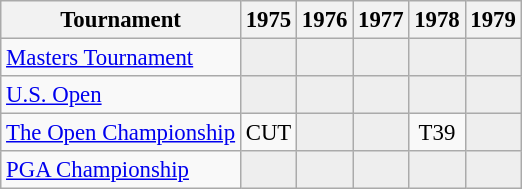<table class="wikitable" style="font-size:95%;text-align:center;">
<tr>
<th>Tournament</th>
<th>1975</th>
<th>1976</th>
<th>1977</th>
<th>1978</th>
<th>1979</th>
</tr>
<tr>
<td align=left><a href='#'>Masters Tournament</a></td>
<td style="background:#eeeeee;"></td>
<td style="background:#eeeeee;"></td>
<td style="background:#eeeeee;"></td>
<td style="background:#eeeeee;"></td>
<td style="background:#eeeeee;"></td>
</tr>
<tr>
<td align=left><a href='#'>U.S. Open</a></td>
<td style="background:#eeeeee;"></td>
<td style="background:#eeeeee;"></td>
<td style="background:#eeeeee;"></td>
<td style="background:#eeeeee;"></td>
<td style="background:#eeeeee;"></td>
</tr>
<tr>
<td align=left><a href='#'>The Open Championship</a></td>
<td>CUT</td>
<td style="background:#eeeeee;"></td>
<td style="background:#eeeeee;"></td>
<td>T39</td>
<td style="background:#eeeeee;"></td>
</tr>
<tr>
<td align=left><a href='#'>PGA Championship</a></td>
<td style="background:#eeeeee;"></td>
<td style="background:#eeeeee;"></td>
<td style="background:#eeeeee;"></td>
<td style="background:#eeeeee;"></td>
<td style="background:#eeeeee;"></td>
</tr>
</table>
